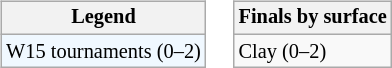<table>
<tr valign=top>
<td><br><table class="wikitable" style="font-size:85%">
<tr>
<th>Legend</th>
</tr>
<tr style="background:#f0f8ff;">
<td>W15 tournaments (0–2)</td>
</tr>
</table>
</td>
<td><br><table class="wikitable" style="font-size:85%">
<tr>
<th>Finals by surface</th>
</tr>
<tr>
<td>Clay (0–2)</td>
</tr>
</table>
</td>
</tr>
</table>
